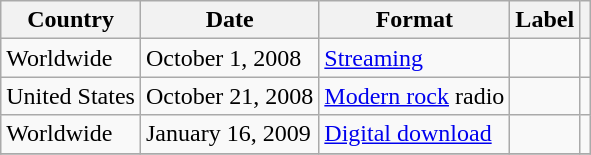<table class="wikitable plainrowheaders">
<tr>
<th>Country</th>
<th>Date</th>
<th>Format</th>
<th>Label</th>
<th></th>
</tr>
<tr>
<td>Worldwide</td>
<td>October 1, 2008</td>
<td><a href='#'>Streaming</a></td>
<td></td>
<td></td>
</tr>
<tr>
<td>United States</td>
<td>October 21, 2008</td>
<td><a href='#'>Modern rock</a> radio</td>
<td></td>
<td></td>
</tr>
<tr>
<td>Worldwide</td>
<td>January 16, 2009</td>
<td><a href='#'>Digital download</a></td>
<td></td>
<td></td>
</tr>
<tr>
</tr>
</table>
